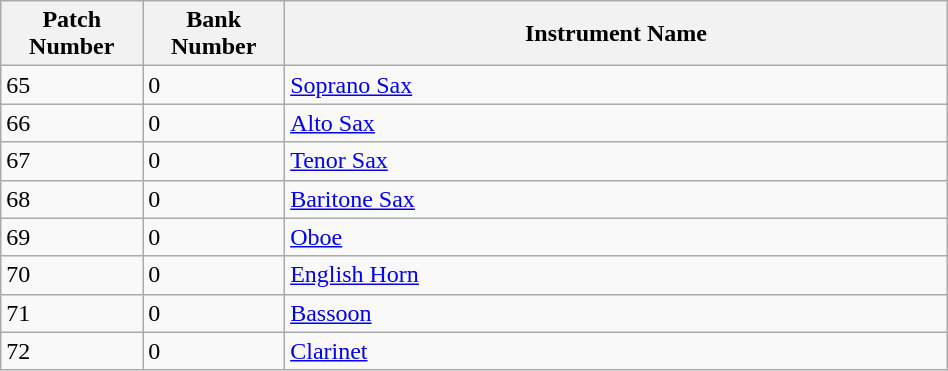<table width="50%" class="wikitable">
<tr>
<th width="15%">Patch Number</th>
<th width="15%">Bank Number</th>
<th width="70%">Instrument Name</th>
</tr>
<tr>
<td>65</td>
<td>0</td>
<td><a href='#'>Soprano Sax</a></td>
</tr>
<tr>
<td>66</td>
<td>0</td>
<td><a href='#'>Alto Sax</a></td>
</tr>
<tr>
<td>67</td>
<td>0</td>
<td><a href='#'>Tenor Sax</a></td>
</tr>
<tr>
<td>68</td>
<td>0</td>
<td><a href='#'>Baritone Sax</a></td>
</tr>
<tr>
<td>69</td>
<td>0</td>
<td><a href='#'>Oboe</a></td>
</tr>
<tr>
<td>70</td>
<td>0</td>
<td><a href='#'>English Horn</a></td>
</tr>
<tr>
<td>71</td>
<td>0</td>
<td><a href='#'>Bassoon</a></td>
</tr>
<tr>
<td>72</td>
<td>0</td>
<td><a href='#'>Clarinet</a></td>
</tr>
</table>
